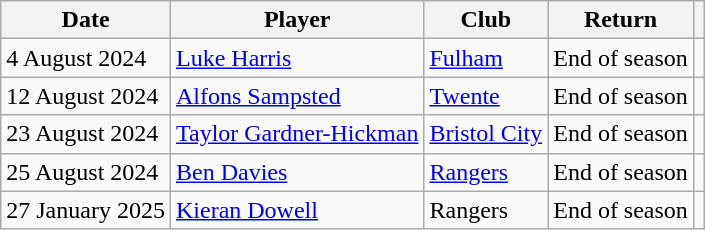<table class="wikitable">
<tr>
<th>Date</th>
<th>Player</th>
<th>Club</th>
<th>Return</th>
<th></th>
</tr>
<tr>
<td>4 August 2024</td>
<td><a href='#'>Luke Harris</a></td>
<td><a href='#'>Fulham</a></td>
<td>End of season</td>
<td style="text-align:center"></td>
</tr>
<tr>
<td>12 August 2024</td>
<td><a href='#'>Alfons Sampsted</a></td>
<td><a href='#'>Twente</a></td>
<td>End of season</td>
<td style="text-align:center"></td>
</tr>
<tr>
<td>23 August 2024</td>
<td><a href='#'>Taylor Gardner-Hickman</a></td>
<td><a href='#'>Bristol City</a></td>
<td>End of season</td>
<td style="text-align:center"></td>
</tr>
<tr>
<td>25 August 2024</td>
<td><a href='#'>Ben Davies</a></td>
<td><a href='#'>Rangers</a></td>
<td>End of season</td>
<td style="text-align:center"></td>
</tr>
<tr>
<td>27 January 2025</td>
<td><a href='#'>Kieran Dowell</a></td>
<td>Rangers</td>
<td>End of season</td>
<td style="text-align:center"></td>
</tr>
</table>
